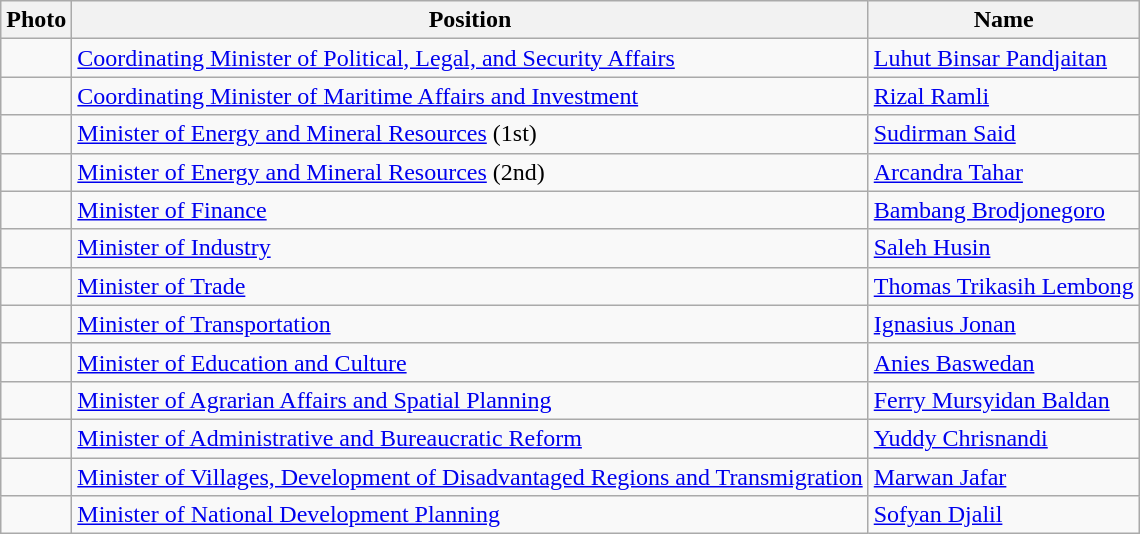<table class=wikitable>
<tr>
<th>Photo</th>
<th>Position</th>
<th>Name</th>
</tr>
<tr>
<td></td>
<td><a href='#'>Coordinating Minister of Political, Legal, and Security Affairs</a></td>
<td><a href='#'>Luhut Binsar Pandjaitan</a></td>
</tr>
<tr>
<td></td>
<td><a href='#'>Coordinating Minister of Maritime Affairs and Investment</a></td>
<td><a href='#'>Rizal Ramli</a></td>
</tr>
<tr>
<td></td>
<td><a href='#'>Minister of Energy and Mineral Resources</a> (1st)</td>
<td><a href='#'>Sudirman Said</a></td>
</tr>
<tr>
<td></td>
<td><a href='#'>Minister of Energy and Mineral Resources</a> (2nd)</td>
<td><a href='#'>Arcandra Tahar</a></td>
</tr>
<tr>
<td></td>
<td><a href='#'>Minister of Finance</a></td>
<td><a href='#'>Bambang Brodjonegoro</a></td>
</tr>
<tr>
<td></td>
<td><a href='#'>Minister of Industry</a></td>
<td><a href='#'>Saleh Husin</a></td>
</tr>
<tr>
<td></td>
<td><a href='#'>Minister of Trade</a></td>
<td><a href='#'>Thomas Trikasih Lembong</a></td>
</tr>
<tr>
<td></td>
<td><a href='#'>Minister of Transportation</a></td>
<td><a href='#'>Ignasius Jonan</a></td>
</tr>
<tr>
<td></td>
<td><a href='#'>Minister of Education and Culture</a></td>
<td><a href='#'>Anies Baswedan</a></td>
</tr>
<tr>
<td></td>
<td><a href='#'>Minister of Agrarian Affairs and Spatial Planning</a></td>
<td><a href='#'>Ferry Mursyidan Baldan</a></td>
</tr>
<tr>
<td></td>
<td><a href='#'>Minister of Administrative and Bureaucratic Reform</a></td>
<td><a href='#'>Yuddy Chrisnandi</a></td>
</tr>
<tr>
<td></td>
<td><a href='#'>Minister of Villages, Development of Disadvantaged Regions and Transmigration</a></td>
<td><a href='#'>Marwan Jafar</a></td>
</tr>
<tr>
<td></td>
<td><a href='#'>Minister of National Development Planning</a></td>
<td><a href='#'>Sofyan Djalil</a></td>
</tr>
</table>
